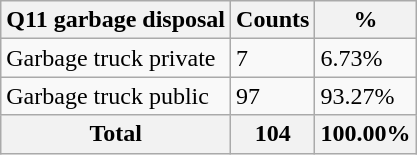<table class="wikitable sortable">
<tr>
<th>Q11 garbage disposal</th>
<th>Counts</th>
<th>%</th>
</tr>
<tr>
<td>Garbage truck private</td>
<td>7</td>
<td>6.73%</td>
</tr>
<tr>
<td>Garbage truck public</td>
<td>97</td>
<td>93.27%</td>
</tr>
<tr>
<th>Total</th>
<th>104</th>
<th>100.00%</th>
</tr>
</table>
